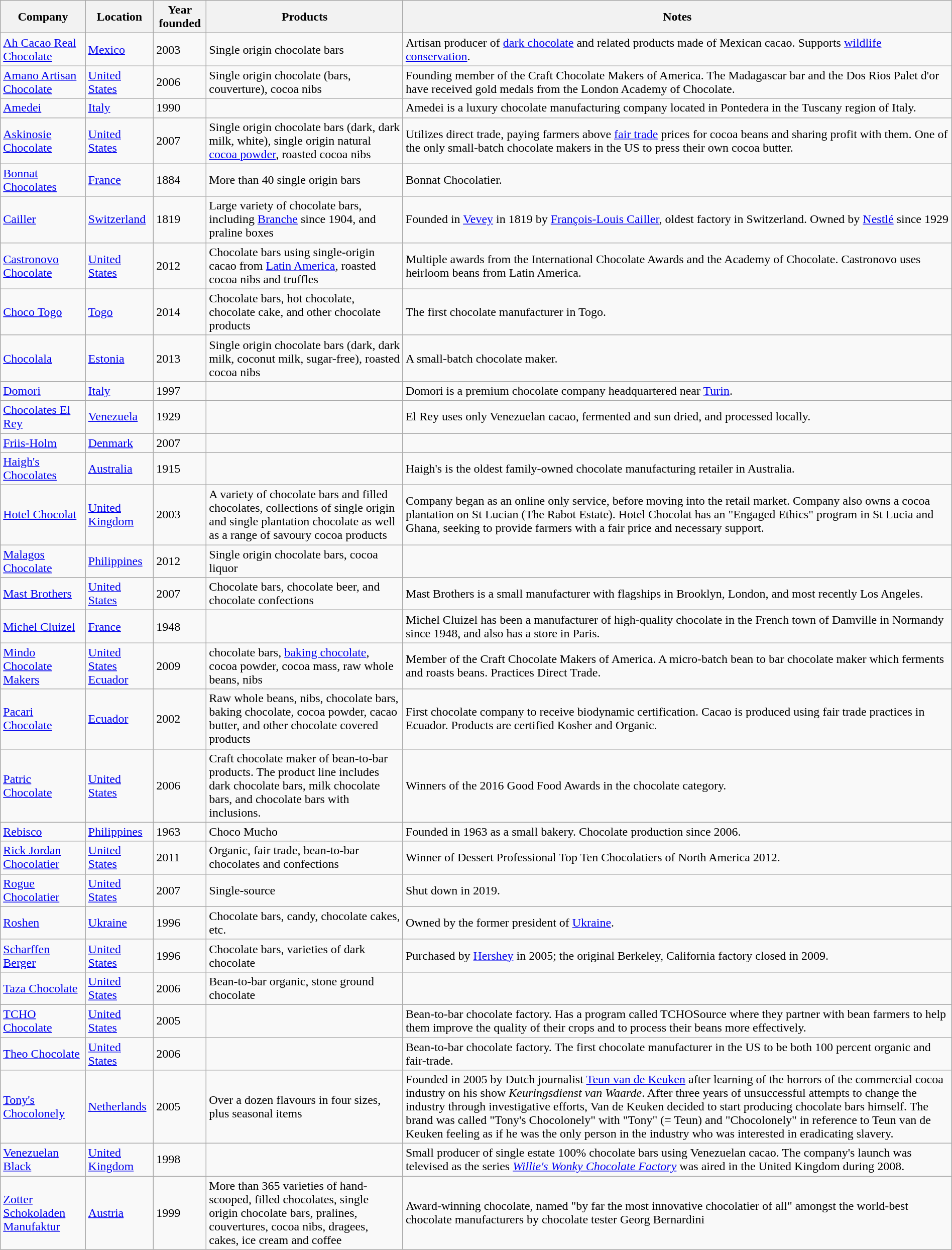<table class="wikitable sortable" style="width: 100%">
<tr>
<th>Company</th>
<th>Location</th>
<th>Year founded</th>
<th>Products</th>
<th>Notes</th>
</tr>
<tr>
<td><a href='#'>Ah Cacao Real Chocolate</a></td>
<td><a href='#'>Mexico</a></td>
<td>2003</td>
<td>Single origin chocolate bars</td>
<td>Artisan producer of <a href='#'>dark chocolate</a> and related products made of Mexican cacao. Supports <a href='#'>wildlife conservation</a>.</td>
</tr>
<tr>
<td><a href='#'>Amano Artisan Chocolate</a></td>
<td><a href='#'>United States</a></td>
<td>2006</td>
<td>Single origin chocolate (bars, couverture), cocoa nibs</td>
<td>Founding member of the Craft Chocolate Makers of America. The Madagascar bar and the Dos Rios Palet d'or have received gold medals from the London Academy of Chocolate.</td>
</tr>
<tr>
<td><a href='#'>Amedei</a></td>
<td><a href='#'>Italy</a></td>
<td>1990</td>
<td></td>
<td>Amedei is a luxury chocolate manufacturing company located in Pontedera in the Tuscany region of Italy.</td>
</tr>
<tr>
<td><a href='#'>Askinosie Chocolate</a></td>
<td><a href='#'>United States</a></td>
<td>2007</td>
<td>Single origin chocolate bars (dark, dark milk, white), single origin natural <a href='#'>cocoa powder</a>, roasted cocoa nibs</td>
<td>Utilizes direct trade, paying farmers above <a href='#'>fair trade</a> prices for cocoa beans and sharing profit with them.  One of the only small-batch chocolate makers in the US to press their own cocoa butter.</td>
</tr>
<tr>
<td><a href='#'>Bonnat Chocolates</a></td>
<td><a href='#'>France</a></td>
<td>1884</td>
<td>More than 40 single origin bars</td>
<td>Bonnat Chocolatier.</td>
</tr>
<tr>
<td><a href='#'>Cailler</a></td>
<td><a href='#'>Switzerland</a></td>
<td>1819</td>
<td>Large variety of chocolate bars, including <a href='#'>Branche</a> since 1904, and praline boxes</td>
<td>Founded in <a href='#'>Vevey</a> in 1819 by <a href='#'>François-Louis Cailler</a>, oldest factory in Switzerland. Owned by <a href='#'>Nestlé</a> since 1929</td>
</tr>
<tr>
<td><a href='#'>Castronovo Chocolate</a></td>
<td><a href='#'>United States</a></td>
<td>2012</td>
<td>Chocolate bars using single-origin cacao from <a href='#'>Latin America</a>, roasted cocoa nibs and truffles</td>
<td>Multiple awards from the International Chocolate Awards and the Academy of Chocolate. Castronovo uses heirloom beans from Latin America.</td>
</tr>
<tr>
<td><a href='#'>Choco Togo</a></td>
<td><a href='#'>Togo</a></td>
<td>2014</td>
<td>Chocolate bars, hot chocolate, chocolate cake, and other chocolate products</td>
<td>The first chocolate manufacturer in Togo.</td>
</tr>
<tr>
<td><a href='#'>Chocolala</a></td>
<td><a href='#'>Estonia</a></td>
<td>2013</td>
<td>Single origin chocolate bars (dark, dark milk, coconut milk, sugar-free), roasted cocoa nibs</td>
<td>A small-batch chocolate maker.</td>
</tr>
<tr>
<td><a href='#'>Domori</a></td>
<td><a href='#'>Italy</a></td>
<td>1997</td>
<td></td>
<td>Domori is a premium chocolate company headquartered near <a href='#'>Turin</a>.</td>
</tr>
<tr>
<td><a href='#'>Chocolates El Rey</a></td>
<td><a href='#'>Venezuela</a></td>
<td>1929</td>
<td></td>
<td>El Rey uses only Venezuelan cacao, fermented and sun dried, and processed locally.</td>
</tr>
<tr>
<td><a href='#'>Friis-Holm</a></td>
<td><a href='#'>Denmark</a></td>
<td>2007</td>
<td></td>
<td></td>
</tr>
<tr>
<td><a href='#'>Haigh's Chocolates</a></td>
<td><a href='#'>Australia</a></td>
<td>1915</td>
<td></td>
<td>Haigh's is the oldest family-owned chocolate manufacturing retailer in Australia.</td>
</tr>
<tr>
<td><a href='#'>Hotel Chocolat</a></td>
<td><a href='#'>United Kingdom</a></td>
<td>2003</td>
<td>A variety of chocolate bars and filled chocolates, collections of single origin and single plantation chocolate as well as a range of savoury cocoa products</td>
<td>Company began as an online only service, before moving into the retail market. Company also owns a cocoa plantation on St Lucian (The Rabot Estate).  Hotel Chocolat has an "Engaged Ethics" program in St Lucia and Ghana, seeking to provide farmers with a fair price and necessary support.</td>
</tr>
<tr>
<td><a href='#'>Malagos Chocolate</a></td>
<td><a href='#'>Philippines</a></td>
<td>2012</td>
<td>Single origin chocolate bars, cocoa liquor</td>
<td></td>
</tr>
<tr>
<td><a href='#'>Mast Brothers</a></td>
<td><a href='#'>United States</a></td>
<td>2007</td>
<td>Chocolate bars, chocolate beer, and chocolate confections</td>
<td>Mast Brothers is a small manufacturer with flagships in Brooklyn, London, and most recently Los Angeles.</td>
</tr>
<tr>
<td><a href='#'>Michel Cluizel</a></td>
<td><a href='#'>France</a></td>
<td>1948</td>
<td></td>
<td>Michel Cluizel has been a manufacturer of high-quality chocolate in the French town of Damville in Normandy since 1948, and also has a store in Paris.</td>
</tr>
<tr>
<td><a href='#'>Mindo Chocolate Makers</a></td>
<td><a href='#'>United States</a><br><a href='#'>Ecuador</a></td>
<td>2009</td>
<td>chocolate bars, <a href='#'>baking chocolate</a>, cocoa powder, cocoa mass, raw whole beans, nibs</td>
<td>Member of the Craft Chocolate Makers of America. A micro-batch bean to bar chocolate maker which ferments and roasts beans. Practices Direct Trade.</td>
</tr>
<tr>
<td><a href='#'>Pacari Chocolate</a></td>
<td><a href='#'>Ecuador</a></td>
<td>2002</td>
<td>Raw whole beans, nibs, chocolate bars, baking chocolate, cocoa powder, cacao butter, and other chocolate covered products</td>
<td>First chocolate company to receive biodynamic certification. Cacao is produced using fair trade practices in Ecuador. Products are certified Kosher and Organic.</td>
</tr>
<tr>
<td><a href='#'>Patric Chocolate</a></td>
<td><a href='#'>United States</a></td>
<td>2006</td>
<td>Craft chocolate maker of bean-to-bar products.  The product line includes dark chocolate bars, milk chocolate bars, and chocolate bars with inclusions.</td>
<td>Winners of the 2016 Good Food Awards in the chocolate category.</td>
</tr>
<tr>
<td><a href='#'>Rebisco</a></td>
<td><a href='#'>Philippines</a></td>
<td>1963</td>
<td>Choco Mucho</td>
<td>Founded in 1963 as a small bakery. Chocolate production since 2006.</td>
</tr>
<tr>
<td><a href='#'>Rick Jordan Chocolatier</a></td>
<td><a href='#'>United States</a></td>
<td>2011</td>
<td>Organic, fair trade, bean-to-bar chocolates and confections</td>
<td>Winner of Dessert Professional Top Ten Chocolatiers of North America 2012.</td>
</tr>
<tr>
<td><a href='#'>Rogue Chocolatier</a></td>
<td><a href='#'>United States</a></td>
<td>2007</td>
<td>Single-source</td>
<td>Shut down in 2019.</td>
</tr>
<tr>
<td><a href='#'>Roshen</a></td>
<td><a href='#'>Ukraine</a></td>
<td>1996</td>
<td>Chocolate bars, candy, chocolate cakes, etc.</td>
<td>Owned by the former president of <a href='#'>Ukraine</a>.</td>
</tr>
<tr>
<td><a href='#'>Scharffen Berger</a></td>
<td><a href='#'>United States</a></td>
<td>1996</td>
<td>Chocolate bars, varieties of dark chocolate</td>
<td>Purchased by <a href='#'>Hershey</a> in 2005; the original Berkeley, California factory closed in 2009.</td>
</tr>
<tr>
<td><a href='#'>Taza Chocolate</a></td>
<td><a href='#'>United States</a></td>
<td>2006</td>
<td>Bean-to-bar organic, stone ground chocolate</td>
<td></td>
</tr>
<tr>
<td><a href='#'>TCHO Chocolate</a></td>
<td><a href='#'>United States</a></td>
<td>2005</td>
<td></td>
<td>Bean-to-bar chocolate factory. Has a program called TCHOSource where they partner with bean farmers to help them improve the quality of their crops and to process their beans more effectively.</td>
</tr>
<tr>
<td><a href='#'>Theo Chocolate</a></td>
<td><a href='#'>United States</a></td>
<td>2006</td>
<td></td>
<td>Bean-to-bar chocolate factory. The first chocolate manufacturer in the US to be both 100 percent organic and fair-trade.</td>
</tr>
<tr>
<td><a href='#'>Tony's Chocolonely</a></td>
<td><a href='#'>Netherlands</a></td>
<td>2005</td>
<td>Over a dozen flavours in four sizes, plus seasonal items</td>
<td>Founded in 2005 by Dutch journalist <a href='#'>Teun van de Keuken</a> after learning of the horrors of the commercial cocoa industry on his show <em>Keuringsdienst van Waarde</em>.  After three years of unsuccessful attempts to change the industry through investigative efforts, Van de Keuken decided to start producing chocolate bars himself. The brand was called "Tony's Chocolonely" with "Tony" (= Teun) and "Chocolonely" in reference to Teun van de Keuken feeling as if he was the only person in the industry who was interested in eradicating slavery.</td>
</tr>
<tr>
<td><a href='#'>Venezuelan Black</a></td>
<td><a href='#'>United Kingdom</a></td>
<td>1998</td>
<td></td>
<td>Small producer of single estate 100% chocolate bars using Venezuelan cacao. The company's launch was televised as the series <em><a href='#'>Willie's Wonky Chocolate Factory</a></em> was aired in the United Kingdom during 2008.</td>
</tr>
<tr>
<td><a href='#'>Zotter Schokoladen Manufaktur</a></td>
<td><a href='#'>Austria</a></td>
<td>1999</td>
<td>More than 365 varieties of hand-scooped, filled chocolates, single origin chocolate bars, pralines, couvertures, cocoa nibs, dragees, cakes,  ice cream and coffee</td>
<td>Award-winning chocolate, named "by far the most innovative chocolatier of all" amongst the world-best chocolate manufacturers by chocolate tester Georg Bernardini</td>
</tr>
</table>
